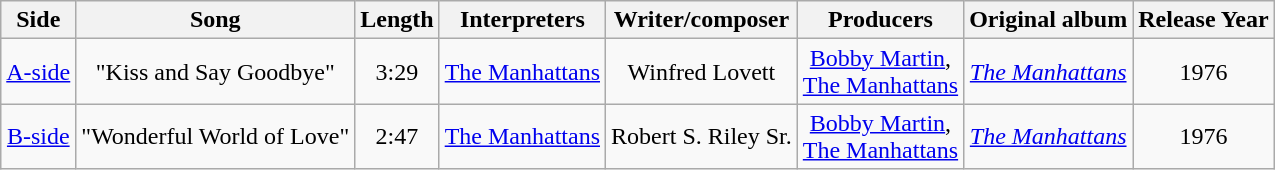<table class="wikitable">
<tr>
<th>Side</th>
<th>Song</th>
<th>Length</th>
<th>Interpreters</th>
<th>Writer/composer</th>
<th>Producers</th>
<th>Original album</th>
<th>Release Year</th>
</tr>
<tr>
<td align="center"><a href='#'>A-side</a></td>
<td align="center">"Kiss and Say Goodbye"</td>
<td align="center">3:29</td>
<td align="center"><a href='#'>The Manhattans</a></td>
<td align="center">Winfred Lovett</td>
<td align="center"><a href='#'>Bobby Martin</a>,<br><a href='#'>The Manhattans</a></td>
<td align="center"><em><a href='#'>The Manhattans</a></em></td>
<td align="center">1976</td>
</tr>
<tr>
<td align="center"><a href='#'>B-side</a></td>
<td align="center">"Wonderful World of Love"</td>
<td align="center">2:47</td>
<td align="center"><a href='#'>The Manhattans</a></td>
<td align="center">Robert S. Riley Sr.</td>
<td align="center"><a href='#'>Bobby Martin</a>,<br><a href='#'>The Manhattans</a></td>
<td align="center"><em><a href='#'>The Manhattans</a></em></td>
<td align="center">1976</td>
</tr>
</table>
